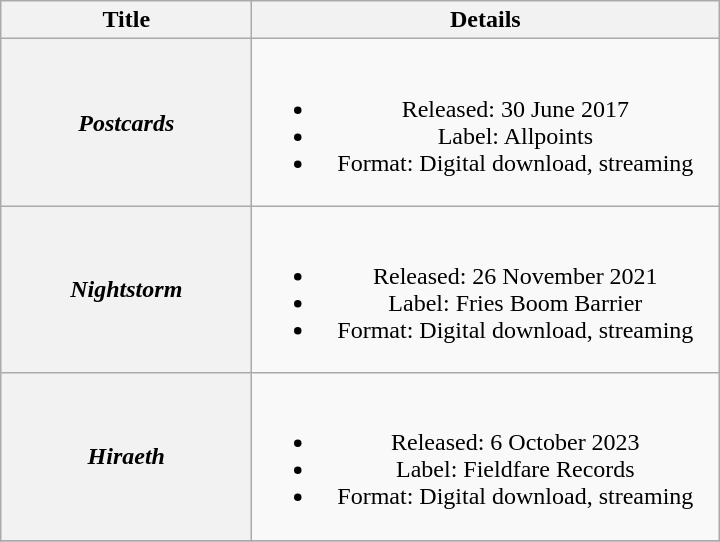<table class="wikitable plainrowheaders" style="text-align:center">
<tr>
<th scope="col" style="width:10em;">Title</th>
<th scope="col" style="width:19em;">Details</th>
</tr>
<tr>
<th scope="row"><em>Postcards</em></th>
<td><br><ul><li>Released: 30 June 2017</li><li>Label: Allpoints</li><li>Format: Digital download, streaming</li></ul></td>
</tr>
<tr>
<th scope="row"><em>Nightstorm</em></th>
<td><br><ul><li>Released: 26 November 2021</li><li>Label: Fries Boom Barrier</li><li>Format: Digital download, streaming</li></ul></td>
</tr>
<tr>
<th scope="row"><em>Hiraeth</em></th>
<td><br><ul><li>Released: 6 October 2023</li><li>Label: Fieldfare Records</li><li>Format: Digital download, streaming</li></ul></td>
</tr>
<tr>
</tr>
</table>
